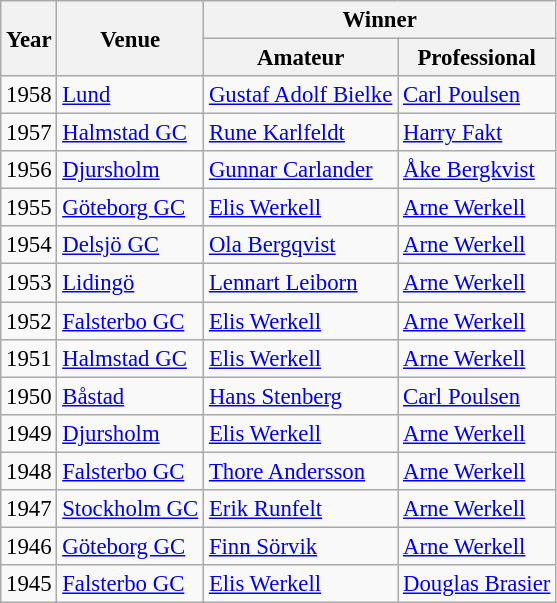<table class="wikitable" style="font-size:95%">
<tr>
<th rowspan=2>Year</th>
<th rowspan=2>Venue</th>
<th colspan=2>Winner</th>
</tr>
<tr>
<th>Amateur</th>
<th>Professional</th>
</tr>
<tr>
<td>1958</td>
<td><a href='#'>Lund</a></td>
<td> <a href='#'>Gustaf Adolf Bielke</a></td>
<td> <a href='#'>Carl Poulsen</a></td>
</tr>
<tr>
<td>1957</td>
<td><a href='#'>Halmstad GC</a></td>
<td> <a href='#'>Rune Karlfeldt</a></td>
<td> <a href='#'>Harry Fakt</a></td>
</tr>
<tr>
<td>1956</td>
<td><a href='#'>Djursholm</a></td>
<td> <a href='#'>Gunnar Carlander</a></td>
<td> <a href='#'>Åke Bergkvist</a></td>
</tr>
<tr>
<td>1955</td>
<td><a href='#'>Göteborg GC</a></td>
<td> <a href='#'>Elis Werkell</a></td>
<td> <a href='#'>Arne Werkell</a></td>
</tr>
<tr>
<td>1954</td>
<td><a href='#'>Delsjö GC</a></td>
<td> <a href='#'>Ola Bergqvist</a></td>
<td> <a href='#'>Arne Werkell</a></td>
</tr>
<tr>
<td>1953</td>
<td><a href='#'>Lidingö</a></td>
<td> <a href='#'>Lennart Leiborn</a></td>
<td> <a href='#'>Arne Werkell</a></td>
</tr>
<tr>
<td>1952</td>
<td><a href='#'>Falsterbo GC</a></td>
<td> <a href='#'>Elis Werkell</a></td>
<td> <a href='#'>Arne Werkell</a></td>
</tr>
<tr>
<td>1951</td>
<td><a href='#'>Halmstad GC</a></td>
<td> <a href='#'>Elis Werkell</a></td>
<td> <a href='#'>Arne Werkell</a></td>
</tr>
<tr>
<td>1950</td>
<td><a href='#'>Båstad</a></td>
<td> <a href='#'>Hans Stenberg</a></td>
<td> <a href='#'>Carl Poulsen</a></td>
</tr>
<tr>
<td>1949</td>
<td><a href='#'>Djursholm</a></td>
<td> <a href='#'>Elis Werkell</a></td>
<td> <a href='#'>Arne Werkell</a></td>
</tr>
<tr>
<td>1948</td>
<td><a href='#'>Falsterbo GC</a></td>
<td> <a href='#'>Thore Andersson</a></td>
<td> <a href='#'>Arne Werkell</a></td>
</tr>
<tr>
<td>1947</td>
<td><a href='#'>Stockholm  GC</a></td>
<td> <a href='#'>Erik Runfelt</a></td>
<td> <a href='#'>Arne Werkell</a></td>
</tr>
<tr>
<td>1946</td>
<td><a href='#'>Göteborg GC</a></td>
<td> <a href='#'>Finn Sörvik</a></td>
<td> <a href='#'>Arne Werkell</a></td>
</tr>
<tr>
<td>1945</td>
<td><a href='#'>Falsterbo GC</a></td>
<td> <a href='#'>Elis Werkell</a></td>
<td> <a href='#'>Douglas Brasier</a></td>
</tr>
</table>
